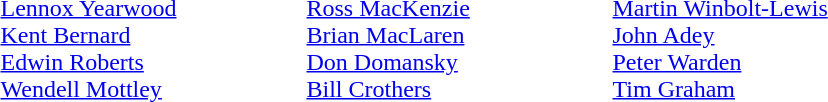<table>
<tr>
<td width=200 valign=top><em></em><br><a href='#'>Lennox Yearwood</a><br><a href='#'>Kent Bernard</a><br><a href='#'>Edwin Roberts</a><br><a href='#'>Wendell Mottley</a></td>
<td width=200 valign=top><em></em><br><a href='#'>Ross MacKenzie</a><br><a href='#'>Brian MacLaren</a><br><a href='#'>Don Domansky</a><br><a href='#'>Bill Crothers</a></td>
<td width=200 valign=top><em></em><br><a href='#'>Martin Winbolt-Lewis</a><br><a href='#'>John Adey</a><br><a href='#'>Peter Warden</a><br><a href='#'>Tim Graham</a></td>
</tr>
</table>
